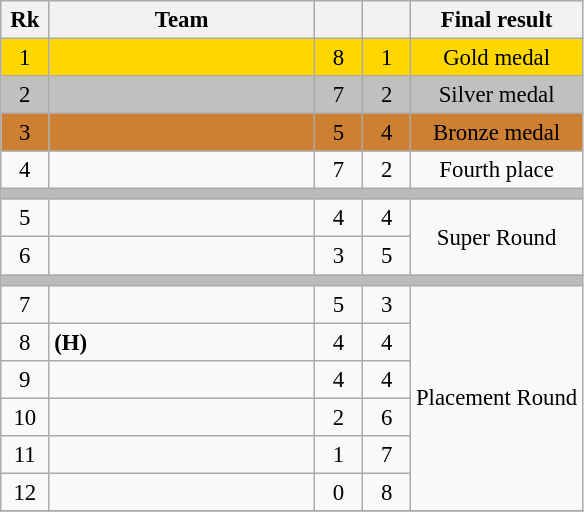<table class=wikitable style="text-align:center; font-size:95%">
<tr>
<th width=25>Rk</th>
<th width=170>Team</th>
<th width=25></th>
<th width=25></th>
<th>Final result</th>
</tr>
<tr>
<td style="background-color:#FFD700">1</td>
<td align=left style="background-color:#FFD700"></td>
<td style="background-color:#FFD700">8</td>
<td style="background-color:#FFD700">1</td>
<td style="background-color:#FFD700">Gold medal</td>
</tr>
<tr>
<td style="background-color:#C0C0C0">2</td>
<td align=left style="background-color:#C0C0C0"></td>
<td style="background-color:#C0C0C0">7</td>
<td style="background-color:#C0C0C0">2</td>
<td style="background-color:#C0C0C0">Silver medal</td>
</tr>
<tr>
<td style="background-color:#CD7F32">3</td>
<td align=left style="background-color:#CD7F32"></td>
<td style="background-color:#CD7F32">5</td>
<td style="background-color:#CD7F32">4</td>
<td style="background-color:#CD7F32">Bronze medal</td>
</tr>
<tr>
<td>4</td>
<td align=left></td>
<td>7</td>
<td>2</td>
<td>Fourth place</td>
</tr>
<tr>
<td colspan=5; style="background-color:#bbbbbb"></td>
</tr>
<tr>
<td>5</td>
<td align=left></td>
<td>4</td>
<td>4</td>
<td rowspan=2>Super Round</td>
</tr>
<tr>
<td>6</td>
<td align=left></td>
<td>3</td>
<td>5</td>
</tr>
<tr>
<td colspan=5; style="background-color:#bbbbbb"></td>
</tr>
<tr>
<td>7</td>
<td align=left></td>
<td>5</td>
<td>3</td>
<td rowspan=6>Placement Round</td>
</tr>
<tr>
<td>8</td>
<td align=left> <strong>(H)</strong></td>
<td>4</td>
<td>4</td>
</tr>
<tr>
<td>9</td>
<td align=left></td>
<td>4</td>
<td>4</td>
</tr>
<tr>
<td>10</td>
<td align=left></td>
<td>2</td>
<td>6</td>
</tr>
<tr>
<td>11</td>
<td align=left></td>
<td>1</td>
<td>7</td>
</tr>
<tr>
<td>12</td>
<td align=left></td>
<td>0</td>
<td>8</td>
</tr>
<tr>
</tr>
</table>
